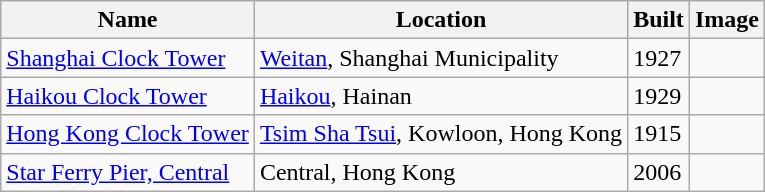<table class="wikitable">
<tr>
<th>Name</th>
<th>Location</th>
<th>Built</th>
<th>Image</th>
</tr>
<tr>
<td><a href='#'>Shanghai Clock Tower</a></td>
<td><a href='#'>Weitan</a>, Shanghai Municipality</td>
<td>1927</td>
<td></td>
</tr>
<tr>
<td><a href='#'>Haikou Clock Tower</a></td>
<td><a href='#'>Haikou</a>, Hainan</td>
<td>1929</td>
<td></td>
</tr>
<tr>
<td><a href='#'>Hong Kong Clock Tower</a></td>
<td><a href='#'>Tsim Sha Tsui</a>, Kowloon, Hong Kong</td>
<td>1915</td>
<td></td>
</tr>
<tr>
<td><a href='#'>Star Ferry Pier, Central</a></td>
<td>Central, Hong Kong</td>
<td>2006</td>
<td></td>
</tr>
</table>
